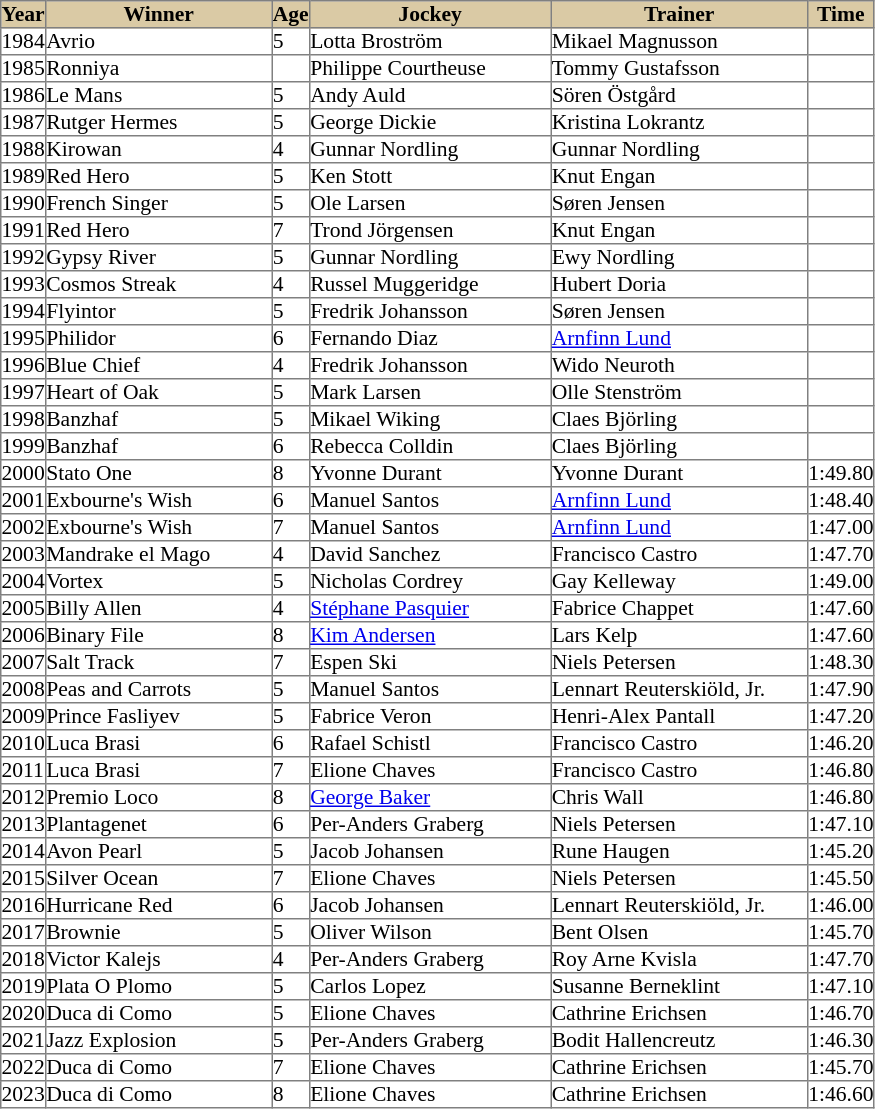<table class = "sortable" | border="1" cellpadding="0" style="border-collapse: collapse; font-size:90%">
<tr bgcolor="#DACAA5" align="center">
<th>Year</th>
<th>Winner</th>
<th>Age</th>
<th>Jockey</th>
<th>Trainer</th>
<th>Time</th>
</tr>
<tr>
<td>1984</td>
<td width=150px>Avrio</td>
<td>5</td>
<td width=160px>Lotta Broström</td>
<td width=170px>Mikael Magnusson</td>
<td></td>
</tr>
<tr>
<td>1985</td>
<td>Ronniya</td>
<td></td>
<td>Philippe Courtheuse</td>
<td>Tommy Gustafsson</td>
<td></td>
</tr>
<tr>
<td>1986</td>
<td>Le Mans</td>
<td>5</td>
<td>Andy Auld</td>
<td>Sören Östgård</td>
<td></td>
</tr>
<tr>
<td>1987</td>
<td>Rutger Hermes</td>
<td>5</td>
<td>George Dickie</td>
<td>Kristina Lokrantz</td>
<td></td>
</tr>
<tr>
<td>1988</td>
<td>Kirowan</td>
<td>4</td>
<td>Gunnar Nordling</td>
<td>Gunnar Nordling</td>
<td></td>
</tr>
<tr>
<td>1989</td>
<td>Red Hero</td>
<td>5</td>
<td>Ken Stott</td>
<td>Knut Engan</td>
<td></td>
</tr>
<tr>
<td>1990</td>
<td>French Singer</td>
<td>5</td>
<td>Ole Larsen</td>
<td>Søren Jensen</td>
<td></td>
</tr>
<tr>
<td>1991</td>
<td>Red Hero</td>
<td>7</td>
<td>Trond Jörgensen</td>
<td>Knut Engan</td>
<td></td>
</tr>
<tr>
<td>1992</td>
<td>Gypsy River</td>
<td>5</td>
<td>Gunnar Nordling</td>
<td>Ewy Nordling</td>
<td></td>
</tr>
<tr>
<td>1993</td>
<td>Cosmos Streak</td>
<td>4</td>
<td>Russel Muggeridge</td>
<td>Hubert Doria</td>
<td></td>
</tr>
<tr>
<td>1994</td>
<td>Flyintor</td>
<td>5</td>
<td>Fredrik Johansson</td>
<td>Søren Jensen</td>
<td></td>
</tr>
<tr>
<td>1995</td>
<td>Philidor</td>
<td>6</td>
<td>Fernando Diaz</td>
<td><a href='#'>Arnfinn Lund</a></td>
<td></td>
</tr>
<tr>
<td>1996</td>
<td>Blue Chief</td>
<td>4</td>
<td>Fredrik Johansson</td>
<td>Wido Neuroth</td>
<td></td>
</tr>
<tr>
<td>1997</td>
<td>Heart of Oak</td>
<td>5</td>
<td>Mark Larsen</td>
<td>Olle Stenström</td>
<td></td>
</tr>
<tr>
<td>1998</td>
<td>Banzhaf</td>
<td>5</td>
<td>Mikael Wiking</td>
<td>Claes Björling</td>
<td></td>
</tr>
<tr>
<td>1999</td>
<td>Banzhaf</td>
<td>6</td>
<td>Rebecca Colldin</td>
<td>Claes Björling</td>
<td></td>
</tr>
<tr>
<td>2000</td>
<td>Stato One</td>
<td>8</td>
<td>Yvonne Durant</td>
<td>Yvonne Durant</td>
<td>1:49.80</td>
</tr>
<tr>
<td>2001</td>
<td>Exbourne's Wish</td>
<td>6</td>
<td>Manuel Santos</td>
<td><a href='#'>Arnfinn Lund</a></td>
<td>1:48.40</td>
</tr>
<tr>
<td>2002</td>
<td>Exbourne's Wish</td>
<td>7</td>
<td>Manuel Santos</td>
<td><a href='#'>Arnfinn Lund</a></td>
<td>1:47.00</td>
</tr>
<tr>
<td>2003</td>
<td>Mandrake el Mago</td>
<td>4</td>
<td>David Sanchez</td>
<td>Francisco Castro</td>
<td>1:47.70</td>
</tr>
<tr>
<td>2004</td>
<td>Vortex</td>
<td>5</td>
<td>Nicholas Cordrey</td>
<td>Gay Kelleway</td>
<td>1:49.00</td>
</tr>
<tr>
<td>2005</td>
<td>Billy Allen</td>
<td>4</td>
<td><a href='#'>Stéphane Pasquier</a></td>
<td>Fabrice Chappet</td>
<td>1:47.60</td>
</tr>
<tr>
<td>2006</td>
<td>Binary File</td>
<td>8</td>
<td><a href='#'>Kim Andersen</a></td>
<td>Lars Kelp</td>
<td>1:47.60</td>
</tr>
<tr>
<td>2007</td>
<td>Salt Track</td>
<td>7</td>
<td>Espen Ski</td>
<td>Niels Petersen</td>
<td>1:48.30</td>
</tr>
<tr>
<td>2008</td>
<td>Peas and Carrots</td>
<td>5</td>
<td>Manuel Santos</td>
<td>Lennart Reuterskiöld, Jr.</td>
<td>1:47.90</td>
</tr>
<tr>
<td>2009</td>
<td>Prince Fasliyev</td>
<td>5</td>
<td>Fabrice Veron</td>
<td>Henri-Alex Pantall</td>
<td>1:47.20</td>
</tr>
<tr>
<td>2010</td>
<td>Luca Brasi</td>
<td>6</td>
<td>Rafael Schistl</td>
<td>Francisco Castro</td>
<td>1:46.20</td>
</tr>
<tr>
<td>2011</td>
<td>Luca Brasi</td>
<td>7</td>
<td>Elione Chaves</td>
<td>Francisco Castro</td>
<td>1:46.80</td>
</tr>
<tr>
<td>2012</td>
<td>Premio Loco</td>
<td>8</td>
<td><a href='#'>George Baker</a></td>
<td>Chris Wall</td>
<td>1:46.80</td>
</tr>
<tr>
<td>2013</td>
<td>Plantagenet</td>
<td>6</td>
<td>Per-Anders Graberg</td>
<td>Niels Petersen</td>
<td>1:47.10</td>
</tr>
<tr>
<td>2014</td>
<td>Avon Pearl</td>
<td>5</td>
<td>Jacob Johansen</td>
<td>Rune Haugen</td>
<td>1:45.20</td>
</tr>
<tr>
<td>2015</td>
<td>Silver Ocean</td>
<td>7</td>
<td>Elione Chaves</td>
<td>Niels Petersen</td>
<td>1:45.50</td>
</tr>
<tr>
<td>2016</td>
<td>Hurricane Red</td>
<td>6</td>
<td>Jacob Johansen</td>
<td>Lennart Reuterskiöld, Jr.</td>
<td>1:46.00</td>
</tr>
<tr>
<td>2017</td>
<td>Brownie</td>
<td>5</td>
<td>Oliver Wilson</td>
<td>Bent Olsen</td>
<td>1:45.70</td>
</tr>
<tr>
<td>2018</td>
<td>Victor Kalejs</td>
<td>4</td>
<td>Per-Anders Graberg</td>
<td>Roy Arne Kvisla</td>
<td>1:47.70</td>
</tr>
<tr>
<td>2019</td>
<td>Plata O Plomo</td>
<td>5</td>
<td>Carlos Lopez</td>
<td>Susanne Berneklint</td>
<td>1:47.10</td>
</tr>
<tr>
<td>2020</td>
<td>Duca di Como</td>
<td>5</td>
<td>Elione Chaves</td>
<td>Cathrine Erichsen</td>
<td>1:46.70</td>
</tr>
<tr>
<td>2021</td>
<td>Jazz Explosion</td>
<td>5</td>
<td>Per-Anders Graberg</td>
<td>Bodit Hallencreutz</td>
<td>1:46.30</td>
</tr>
<tr>
<td>2022</td>
<td>Duca di Como</td>
<td>7</td>
<td>Elione Chaves</td>
<td>Cathrine Erichsen</td>
<td>1:45.70</td>
</tr>
<tr>
<td>2023</td>
<td>Duca di Como</td>
<td>8</td>
<td>Elione Chaves</td>
<td>Cathrine Erichsen</td>
<td>1:46.60</td>
</tr>
</table>
